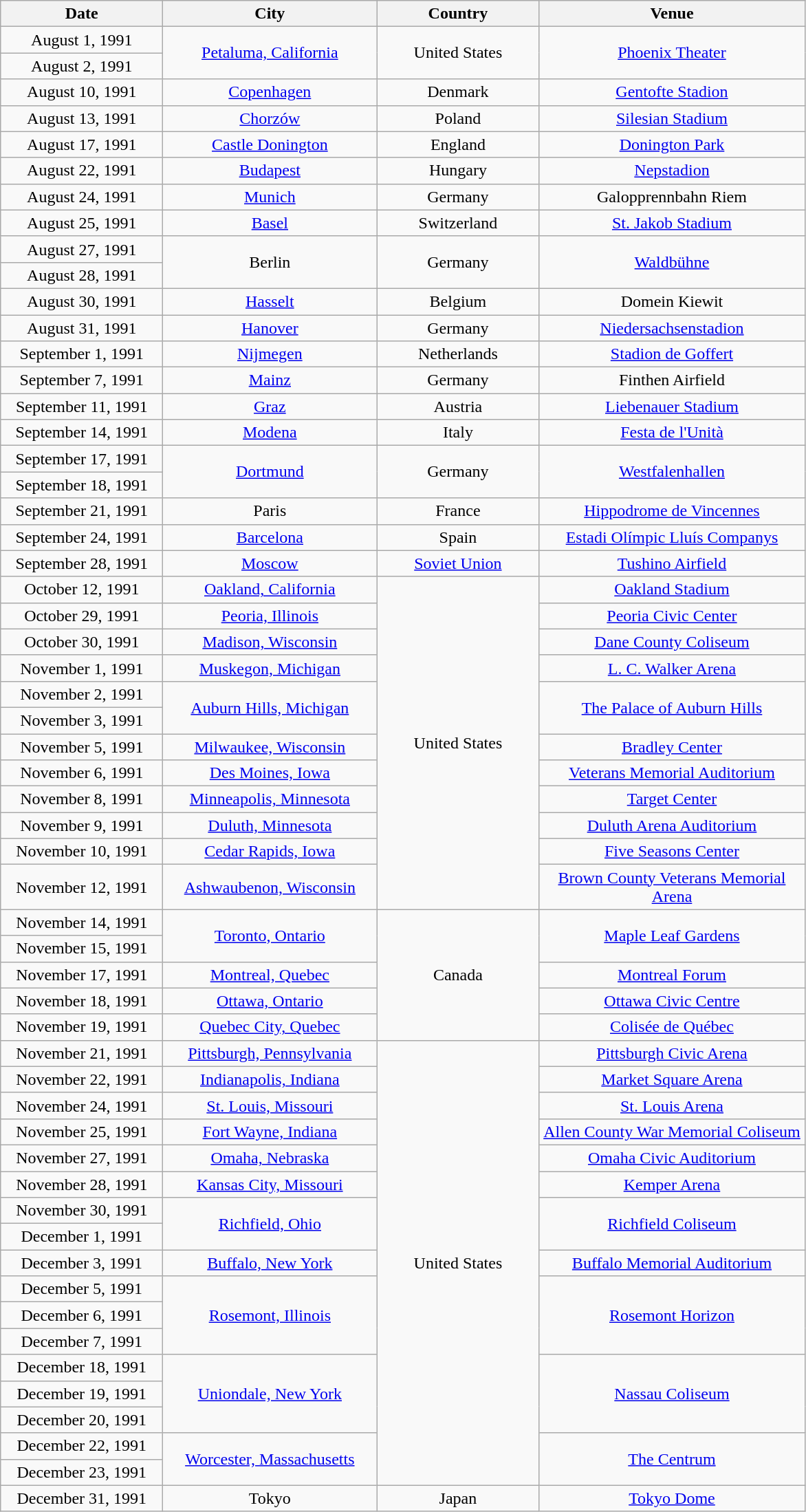<table class="wikitable plainrowheaders" style="text-align:center;">
<tr>
<th width="150">Date</th>
<th width="200">City</th>
<th width="150">Country</th>
<th width="250">Venue</th>
</tr>
<tr>
<td>August 1, 1991</td>
<td rowspan="2"><a href='#'>Petaluma, California</a></td>
<td rowspan="2">United States</td>
<td rowspan="2"><a href='#'>Phoenix Theater</a></td>
</tr>
<tr>
<td>August 2, 1991</td>
</tr>
<tr>
<td>August 10, 1991</td>
<td><a href='#'>Copenhagen</a></td>
<td>Denmark</td>
<td><a href='#'>Gentofte Stadion</a></td>
</tr>
<tr>
<td>August 13, 1991</td>
<td><a href='#'>Chorzów</a></td>
<td>Poland</td>
<td><a href='#'>Silesian Stadium</a></td>
</tr>
<tr>
<td>August 17, 1991</td>
<td><a href='#'>Castle Donington</a></td>
<td>England</td>
<td><a href='#'>Donington Park</a></td>
</tr>
<tr>
<td>August 22, 1991</td>
<td><a href='#'>Budapest</a></td>
<td>Hungary</td>
<td><a href='#'>Nepstadion</a></td>
</tr>
<tr>
<td>August 24, 1991</td>
<td><a href='#'>Munich</a></td>
<td>Germany</td>
<td>Galopprennbahn Riem</td>
</tr>
<tr>
<td>August 25, 1991</td>
<td><a href='#'>Basel</a></td>
<td>Switzerland</td>
<td><a href='#'>St. Jakob Stadium</a></td>
</tr>
<tr>
<td>August 27, 1991</td>
<td rowspan="2">Berlin</td>
<td rowspan="2">Germany</td>
<td rowspan="2"><a href='#'>Waldbühne</a></td>
</tr>
<tr>
<td>August 28, 1991</td>
</tr>
<tr>
<td>August 30, 1991</td>
<td><a href='#'>Hasselt</a></td>
<td>Belgium</td>
<td>Domein Kiewit</td>
</tr>
<tr>
<td>August 31, 1991</td>
<td><a href='#'>Hanover</a></td>
<td>Germany</td>
<td><a href='#'>Niedersachsenstadion</a></td>
</tr>
<tr>
<td>September 1, 1991</td>
<td><a href='#'>Nijmegen</a></td>
<td>Netherlands</td>
<td><a href='#'>Stadion de Goffert</a></td>
</tr>
<tr>
<td>September 7, 1991</td>
<td><a href='#'>Mainz</a></td>
<td>Germany</td>
<td>Finthen Airfield</td>
</tr>
<tr>
<td>September 11, 1991</td>
<td><a href='#'>Graz</a></td>
<td>Austria</td>
<td><a href='#'>Liebenauer Stadium</a></td>
</tr>
<tr>
<td>September 14, 1991</td>
<td><a href='#'>Modena</a></td>
<td>Italy</td>
<td><a href='#'>Festa de l'Unità</a></td>
</tr>
<tr>
<td>September 17, 1991</td>
<td rowspan="2"><a href='#'>Dortmund</a></td>
<td rowspan="2">Germany</td>
<td rowspan="2"><a href='#'>Westfalenhallen</a></td>
</tr>
<tr>
<td>September 18, 1991</td>
</tr>
<tr>
<td>September 21, 1991</td>
<td>Paris</td>
<td>France</td>
<td><a href='#'>Hippodrome de Vincennes</a></td>
</tr>
<tr>
<td>September 24, 1991</td>
<td><a href='#'>Barcelona</a></td>
<td>Spain</td>
<td><a href='#'>Estadi Olímpic Lluís Companys</a></td>
</tr>
<tr>
<td>September 28, 1991</td>
<td><a href='#'>Moscow</a></td>
<td><a href='#'>Soviet Union</a></td>
<td><a href='#'>Tushino Airfield</a></td>
</tr>
<tr>
<td>October 12, 1991</td>
<td><a href='#'>Oakland, California</a></td>
<td rowspan="12">United States</td>
<td><a href='#'>Oakland Stadium</a></td>
</tr>
<tr>
<td>October 29, 1991</td>
<td><a href='#'>Peoria, Illinois</a></td>
<td><a href='#'>Peoria Civic Center</a></td>
</tr>
<tr>
<td>October 30, 1991</td>
<td><a href='#'>Madison, Wisconsin</a></td>
<td><a href='#'>Dane County Coliseum</a></td>
</tr>
<tr>
<td>November 1, 1991</td>
<td><a href='#'>Muskegon, Michigan</a></td>
<td><a href='#'>L. C. Walker Arena</a></td>
</tr>
<tr>
<td>November 2, 1991</td>
<td rowspan="2"><a href='#'>Auburn Hills, Michigan</a></td>
<td rowspan="2"><a href='#'>The Palace of Auburn Hills</a></td>
</tr>
<tr>
<td>November 3, 1991</td>
</tr>
<tr>
<td>November 5, 1991</td>
<td><a href='#'>Milwaukee, Wisconsin</a></td>
<td><a href='#'>Bradley Center</a></td>
</tr>
<tr>
<td>November 6, 1991</td>
<td><a href='#'>Des Moines, Iowa</a></td>
<td><a href='#'>Veterans Memorial Auditorium</a></td>
</tr>
<tr>
<td>November 8, 1991</td>
<td><a href='#'>Minneapolis, Minnesota</a></td>
<td><a href='#'>Target Center</a></td>
</tr>
<tr>
<td>November 9, 1991</td>
<td><a href='#'>Duluth, Minnesota</a></td>
<td><a href='#'>Duluth Arena Auditorium</a></td>
</tr>
<tr>
<td>November 10, 1991</td>
<td><a href='#'>Cedar Rapids, Iowa</a></td>
<td><a href='#'>Five Seasons Center</a></td>
</tr>
<tr>
<td>November 12, 1991</td>
<td><a href='#'>Ashwaubenon, Wisconsin</a></td>
<td><a href='#'>Brown County Veterans Memorial Arena</a></td>
</tr>
<tr>
<td>November 14, 1991</td>
<td rowspan="2"><a href='#'>Toronto, Ontario</a></td>
<td rowspan="5">Canada</td>
<td rowspan="2"><a href='#'>Maple Leaf Gardens</a></td>
</tr>
<tr>
<td>November 15, 1991</td>
</tr>
<tr>
<td>November 17, 1991</td>
<td><a href='#'>Montreal, Quebec</a></td>
<td><a href='#'>Montreal Forum</a></td>
</tr>
<tr>
<td>November 18, 1991</td>
<td><a href='#'>Ottawa, Ontario</a></td>
<td><a href='#'>Ottawa Civic Centre</a></td>
</tr>
<tr>
<td>November 19, 1991</td>
<td><a href='#'>Quebec City, Quebec</a></td>
<td><a href='#'>Colisée de Québec</a></td>
</tr>
<tr>
<td>November 21, 1991</td>
<td><a href='#'>Pittsburgh, Pennsylvania</a></td>
<td rowspan="17">United States</td>
<td><a href='#'>Pittsburgh Civic Arena</a></td>
</tr>
<tr>
<td>November 22, 1991</td>
<td><a href='#'>Indianapolis, Indiana</a></td>
<td><a href='#'>Market Square Arena</a></td>
</tr>
<tr>
<td>November 24, 1991</td>
<td><a href='#'>St. Louis, Missouri</a></td>
<td><a href='#'>St. Louis Arena</a></td>
</tr>
<tr>
<td>November 25, 1991</td>
<td><a href='#'>Fort Wayne, Indiana</a></td>
<td><a href='#'>Allen County War Memorial Coliseum</a></td>
</tr>
<tr>
<td>November 27, 1991</td>
<td><a href='#'>Omaha, Nebraska</a></td>
<td><a href='#'>Omaha Civic Auditorium</a></td>
</tr>
<tr>
<td>November 28, 1991</td>
<td><a href='#'>Kansas City, Missouri</a></td>
<td><a href='#'>Kemper Arena</a></td>
</tr>
<tr>
<td>November 30, 1991</td>
<td rowspan="2"><a href='#'>Richfield, Ohio</a></td>
<td rowspan="2"><a href='#'>Richfield Coliseum</a></td>
</tr>
<tr>
<td>December 1, 1991</td>
</tr>
<tr>
<td>December 3, 1991</td>
<td><a href='#'>Buffalo, New York</a></td>
<td><a href='#'>Buffalo Memorial Auditorium</a></td>
</tr>
<tr>
<td>December 5, 1991</td>
<td rowspan="3"><a href='#'>Rosemont, Illinois</a></td>
<td rowspan="3"><a href='#'>Rosemont Horizon</a></td>
</tr>
<tr>
<td>December 6, 1991</td>
</tr>
<tr>
<td>December 7, 1991</td>
</tr>
<tr>
<td>December 18, 1991</td>
<td rowspan="3"><a href='#'>Uniondale, New York</a></td>
<td rowspan="3"><a href='#'>Nassau Coliseum</a></td>
</tr>
<tr>
<td>December 19, 1991</td>
</tr>
<tr>
<td>December 20, 1991</td>
</tr>
<tr>
<td>December 22, 1991</td>
<td rowspan="2"><a href='#'>Worcester, Massachusetts</a></td>
<td rowspan="2"><a href='#'>The Centrum</a></td>
</tr>
<tr>
<td>December 23, 1991</td>
</tr>
<tr>
<td>December 31, 1991</td>
<td>Tokyo</td>
<td>Japan</td>
<td><a href='#'>Tokyo Dome</a></td>
</tr>
</table>
